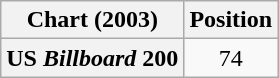<table class="wikitable plainrowheaders" style="text-align:center">
<tr>
<th scope="col">Chart (2003)</th>
<th scope="col">Position</th>
</tr>
<tr>
<th scope="row">US <em>Billboard</em> 200</th>
<td>74</td>
</tr>
</table>
